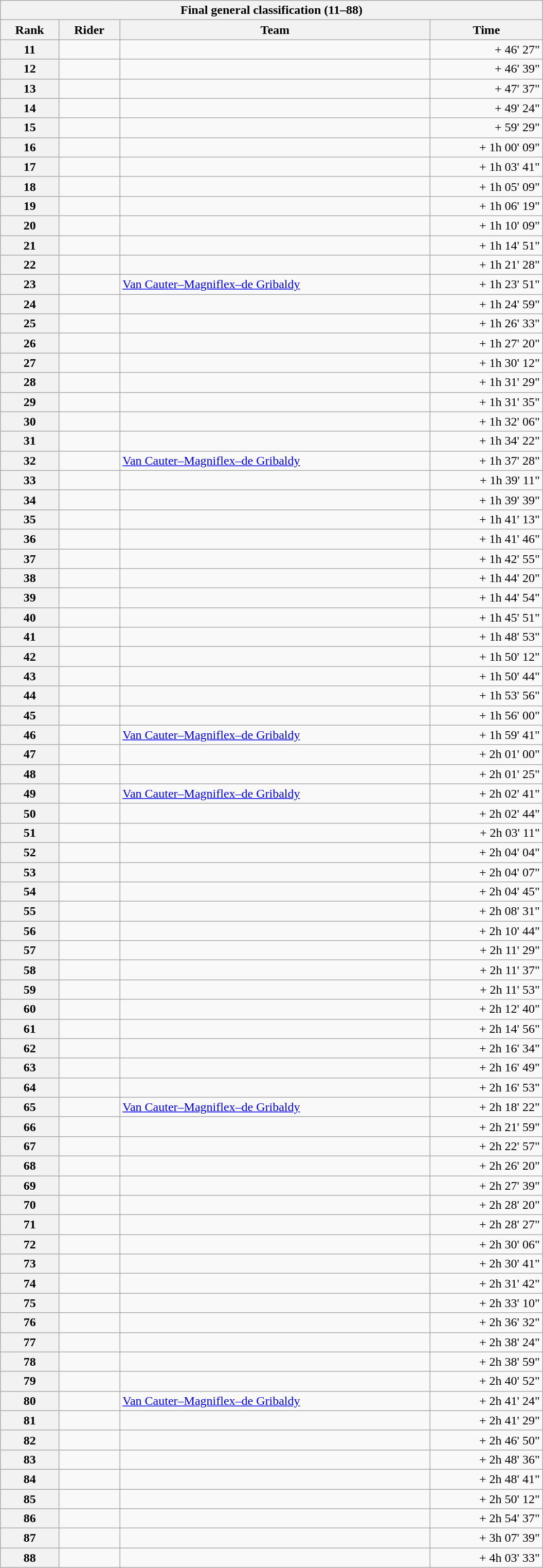<table class="collapsible collapsed wikitable" style="width:44em;margin-top:-1px;">
<tr>
<th scope="col" colspan="4">Final general classification (11–88)</th>
</tr>
<tr>
<th scope="col">Rank</th>
<th scope="col">Rider</th>
<th scope="col">Team</th>
<th scope="col">Time</th>
</tr>
<tr>
<th scope="row">11</th>
<td></td>
<td></td>
<td style="text-align:right;">+ 46' 27"</td>
</tr>
<tr>
<th scope="row">12</th>
<td></td>
<td></td>
<td style="text-align:right;">+ 46' 39"</td>
</tr>
<tr>
<th scope="row">13</th>
<td></td>
<td></td>
<td style="text-align:right;">+ 47' 37"</td>
</tr>
<tr>
<th scope="row">14</th>
<td></td>
<td></td>
<td style="text-align:right;">+ 49' 24"</td>
</tr>
<tr>
<th scope="row">15</th>
<td></td>
<td></td>
<td style="text-align:right;">+ 59' 29"</td>
</tr>
<tr>
<th scope="row">16</th>
<td></td>
<td></td>
<td style="text-align:right;">+ 1h 00' 09"</td>
</tr>
<tr>
<th scope="row">17</th>
<td></td>
<td></td>
<td style="text-align:right;">+ 1h 03' 41"</td>
</tr>
<tr>
<th scope="row">18</th>
<td></td>
<td></td>
<td style="text-align:right;">+ 1h 05' 09"</td>
</tr>
<tr>
<th scope="row">19</th>
<td></td>
<td></td>
<td style="text-align:right;">+ 1h 06' 19"</td>
</tr>
<tr>
<th scope="row">20</th>
<td></td>
<td></td>
<td style="text-align:right;">+ 1h 10' 09"</td>
</tr>
<tr>
<th scope="row">21</th>
<td></td>
<td></td>
<td style="text-align:right;">+ 1h 14' 51"</td>
</tr>
<tr>
<th scope="row">22</th>
<td></td>
<td></td>
<td style="text-align:right;">+ 1h 21' 28"</td>
</tr>
<tr>
<th scope="row">23</th>
<td></td>
<td><a href='#'>Van Cauter–Magniflex–de Gribaldy</a></td>
<td style="text-align:right;">+ 1h 23' 51"</td>
</tr>
<tr>
<th scope="row">24</th>
<td></td>
<td></td>
<td style="text-align:right;">+ 1h 24' 59"</td>
</tr>
<tr>
<th scope="row">25</th>
<td></td>
<td></td>
<td style="text-align:right;">+ 1h 26' 33"</td>
</tr>
<tr>
<th scope="row">26</th>
<td></td>
<td></td>
<td style="text-align:right;">+ 1h 27' 20"</td>
</tr>
<tr>
<th scope="row">27</th>
<td></td>
<td></td>
<td style="text-align:right;">+ 1h 30' 12"</td>
</tr>
<tr>
<th scope="row">28</th>
<td></td>
<td></td>
<td style="text-align:right;">+ 1h 31' 29"</td>
</tr>
<tr>
<th scope="row">29</th>
<td></td>
<td></td>
<td style="text-align:right;">+ 1h 31' 35"</td>
</tr>
<tr>
<th scope="row">30</th>
<td></td>
<td></td>
<td style="text-align:right;">+ 1h 32' 06"</td>
</tr>
<tr>
<th scope="row">31</th>
<td></td>
<td></td>
<td style="text-align:right;">+ 1h 34' 22"</td>
</tr>
<tr>
<th scope="row">32</th>
<td></td>
<td><a href='#'>Van Cauter–Magniflex–de Gribaldy</a></td>
<td style="text-align:right;">+ 1h 37' 28"</td>
</tr>
<tr>
<th scope="row">33</th>
<td></td>
<td></td>
<td style="text-align:right;">+ 1h 39' 11"</td>
</tr>
<tr>
<th scope="row">34</th>
<td></td>
<td></td>
<td style="text-align:right;">+ 1h 39' 39"</td>
</tr>
<tr>
<th scope="row">35</th>
<td></td>
<td></td>
<td style="text-align:right;">+ 1h 41' 13"</td>
</tr>
<tr>
<th scope="row">36</th>
<td></td>
<td></td>
<td style="text-align:right;">+ 1h 41' 46"</td>
</tr>
<tr>
<th scope="row">37</th>
<td></td>
<td></td>
<td style="text-align:right;">+ 1h 42' 55"</td>
</tr>
<tr>
<th scope="row">38</th>
<td></td>
<td></td>
<td style="text-align:right;">+ 1h 44' 20"</td>
</tr>
<tr>
<th scope="row">39</th>
<td></td>
<td></td>
<td style="text-align:right;">+ 1h 44' 54"</td>
</tr>
<tr>
<th scope="row">40</th>
<td></td>
<td></td>
<td style="text-align:right;">+ 1h 45' 51"</td>
</tr>
<tr>
<th scope="row">41</th>
<td></td>
<td></td>
<td style="text-align:right;">+ 1h 48' 53"</td>
</tr>
<tr>
<th scope="row">42</th>
<td></td>
<td></td>
<td style="text-align:right;">+ 1h 50' 12"</td>
</tr>
<tr>
<th scope="row">43</th>
<td></td>
<td></td>
<td style="text-align:right;">+ 1h 50' 44"</td>
</tr>
<tr>
<th scope="row">44</th>
<td></td>
<td></td>
<td style="text-align:right;">+ 1h 53' 56"</td>
</tr>
<tr>
<th scope="row">45</th>
<td></td>
<td></td>
<td style="text-align:right;">+ 1h 56' 00"</td>
</tr>
<tr>
<th scope="row">46</th>
<td></td>
<td><a href='#'>Van Cauter–Magniflex–de Gribaldy</a></td>
<td style="text-align:right;">+ 1h 59' 41"</td>
</tr>
<tr>
<th scope="row">47</th>
<td></td>
<td></td>
<td style="text-align:right;">+ 2h 01' 00"</td>
</tr>
<tr>
<th scope="row">48</th>
<td></td>
<td></td>
<td style="text-align:right;">+ 2h 01' 25"</td>
</tr>
<tr>
<th scope="row">49</th>
<td></td>
<td><a href='#'>Van Cauter–Magniflex–de Gribaldy</a></td>
<td style="text-align:right;">+ 2h 02' 41"</td>
</tr>
<tr>
<th scope="row">50</th>
<td></td>
<td></td>
<td style="text-align:right;">+ 2h 02' 44"</td>
</tr>
<tr>
<th scope="row">51</th>
<td></td>
<td></td>
<td style="text-align:right;">+ 2h 03' 11"</td>
</tr>
<tr>
<th scope="row">52</th>
<td></td>
<td></td>
<td style="text-align:right;">+ 2h 04' 04"</td>
</tr>
<tr>
<th scope="row">53</th>
<td></td>
<td></td>
<td style="text-align:right;">+ 2h 04' 07"</td>
</tr>
<tr>
<th scope="row">54</th>
<td></td>
<td></td>
<td style="text-align:right;">+ 2h 04' 45"</td>
</tr>
<tr>
<th scope="row">55</th>
<td></td>
<td></td>
<td style="text-align:right;">+ 2h 08' 31"</td>
</tr>
<tr>
<th scope="row">56</th>
<td></td>
<td></td>
<td style="text-align:right;">+ 2h 10' 44"</td>
</tr>
<tr>
<th scope="row">57</th>
<td></td>
<td></td>
<td style="text-align:right;">+ 2h 11' 29"</td>
</tr>
<tr>
<th scope="row">58</th>
<td></td>
<td></td>
<td style="text-align:right;">+ 2h 11' 37"</td>
</tr>
<tr>
<th scope="row">59</th>
<td></td>
<td></td>
<td style="text-align:right;">+ 2h 11' 53"</td>
</tr>
<tr>
<th scope="row">60</th>
<td></td>
<td></td>
<td style="text-align:right;">+ 2h 12' 40"</td>
</tr>
<tr>
<th scope="row">61</th>
<td></td>
<td></td>
<td style="text-align:right;">+ 2h 14' 56"</td>
</tr>
<tr>
<th scope="row">62</th>
<td></td>
<td></td>
<td style="text-align:right;">+ 2h 16' 34"</td>
</tr>
<tr>
<th scope="row">63</th>
<td></td>
<td></td>
<td style="text-align:right;">+ 2h 16' 49"</td>
</tr>
<tr>
<th scope="row">64</th>
<td></td>
<td></td>
<td style="text-align:right;">+ 2h 16' 53"</td>
</tr>
<tr>
<th scope="row">65</th>
<td></td>
<td><a href='#'>Van Cauter–Magniflex–de Gribaldy</a></td>
<td style="text-align:right;">+ 2h 18' 22"</td>
</tr>
<tr>
<th scope="row">66</th>
<td></td>
<td></td>
<td style="text-align:right;">+ 2h 21' 59"</td>
</tr>
<tr>
<th scope="row">67</th>
<td></td>
<td></td>
<td style="text-align:right;">+ 2h 22' 57"</td>
</tr>
<tr>
<th scope="row">68</th>
<td></td>
<td></td>
<td style="text-align:right;">+ 2h 26' 20"</td>
</tr>
<tr>
<th scope="row">69</th>
<td></td>
<td></td>
<td style="text-align:right;">+ 2h 27' 39"</td>
</tr>
<tr>
<th scope="row">70</th>
<td></td>
<td></td>
<td style="text-align:right;">+ 2h 28' 20"</td>
</tr>
<tr>
<th scope="row">71</th>
<td></td>
<td></td>
<td style="text-align:right;">+ 2h 28' 27"</td>
</tr>
<tr>
<th scope="row">72</th>
<td></td>
<td></td>
<td style="text-align:right;">+ 2h 30' 06"</td>
</tr>
<tr>
<th scope="row">73</th>
<td></td>
<td></td>
<td style="text-align:right;">+ 2h 30' 41"</td>
</tr>
<tr>
<th scope="row">74</th>
<td></td>
<td></td>
<td style="text-align:right;">+ 2h 31' 42"</td>
</tr>
<tr>
<th scope="row">75</th>
<td></td>
<td></td>
<td style="text-align:right;">+ 2h 33' 10"</td>
</tr>
<tr>
<th scope="row">76</th>
<td></td>
<td></td>
<td style="text-align:right;">+ 2h 36' 32"</td>
</tr>
<tr>
<th scope="row">77</th>
<td></td>
<td></td>
<td style="text-align:right;">+ 2h 38' 24"</td>
</tr>
<tr>
<th scope="row">78</th>
<td></td>
<td></td>
<td style="text-align:right;">+ 2h 38' 59"</td>
</tr>
<tr>
<th scope="row">79</th>
<td></td>
<td></td>
<td style="text-align:right;">+ 2h 40' 52"</td>
</tr>
<tr>
<th scope="row">80</th>
<td></td>
<td><a href='#'>Van Cauter–Magniflex–de Gribaldy</a></td>
<td style="text-align:right;">+ 2h 41' 24"</td>
</tr>
<tr>
<th scope="row">81</th>
<td></td>
<td></td>
<td style="text-align:right;">+ 2h 41' 29"</td>
</tr>
<tr>
<th scope="row">82</th>
<td></td>
<td></td>
<td style="text-align:right;">+ 2h 46' 50"</td>
</tr>
<tr>
<th scope="row">83</th>
<td></td>
<td></td>
<td style="text-align:right;">+ 2h 48' 36"</td>
</tr>
<tr>
<th scope="row">84</th>
<td></td>
<td></td>
<td style="text-align:right;">+ 2h 48' 41"</td>
</tr>
<tr>
<th scope="row">85</th>
<td></td>
<td></td>
<td style="text-align:right;">+ 2h 50' 12"</td>
</tr>
<tr>
<th scope="row">86</th>
<td></td>
<td></td>
<td style="text-align:right;">+ 2h 54' 37"</td>
</tr>
<tr>
<th scope="row">87</th>
<td></td>
<td></td>
<td style="text-align:right;">+ 3h 07' 39"</td>
</tr>
<tr>
<th scope="row">88</th>
<td></td>
<td></td>
<td style="text-align:right;">+ 4h 03' 33"</td>
</tr>
</table>
